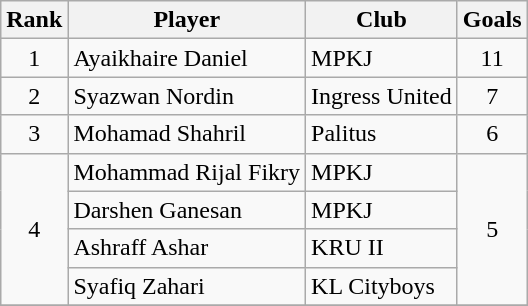<table class="wikitable" style="text-align:center">
<tr>
<th>Rank</th>
<th>Player</th>
<th>Club</th>
<th>Goals</th>
</tr>
<tr>
<td rowspan=1>1</td>
<td align="left"> Ayaikhaire Daniel</td>
<td align="left">MPKJ</td>
<td rowspan=1>11</td>
</tr>
<tr>
<td rowspan=1>2</td>
<td align="left"> Syazwan Nordin</td>
<td align="left">Ingress United</td>
<td rowspan=1>7</td>
</tr>
<tr>
<td>3</td>
<td align="left">  Mohamad Shahril</td>
<td align="left">Palitus</td>
<td>6</td>
</tr>
<tr>
<td rowspan=4>4</td>
<td align="left"> Mohammad Rijal Fikry</td>
<td align="left">MPKJ</td>
<td rowspan=4>5</td>
</tr>
<tr>
<td align="left"> Darshen Ganesan</td>
<td align="left">MPKJ</td>
</tr>
<tr>
<td align="left"> Ashraff Ashar</td>
<td align="left">KRU II</td>
</tr>
<tr>
<td align="left"> Syafiq Zahari</td>
<td align="left">KL Cityboys</td>
</tr>
<tr>
</tr>
</table>
